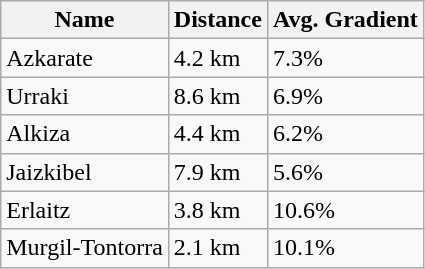<table class="wikitable">
<tr>
<th>Name</th>
<th>Distance</th>
<th>Avg. Gradient</th>
</tr>
<tr>
<td>Azkarate</td>
<td>4.2 km</td>
<td>7.3%</td>
</tr>
<tr>
<td>Urraki</td>
<td>8.6 km</td>
<td>6.9%</td>
</tr>
<tr>
<td>Alkiza</td>
<td>4.4 km</td>
<td>6.2%</td>
</tr>
<tr>
<td>Jaizkibel</td>
<td>7.9 km</td>
<td>5.6%</td>
</tr>
<tr>
<td>Erlaitz</td>
<td>3.8 km</td>
<td>10.6%</td>
</tr>
<tr>
<td>Murgil-Tontorra</td>
<td>2.1 km</td>
<td>10.1%</td>
</tr>
</table>
